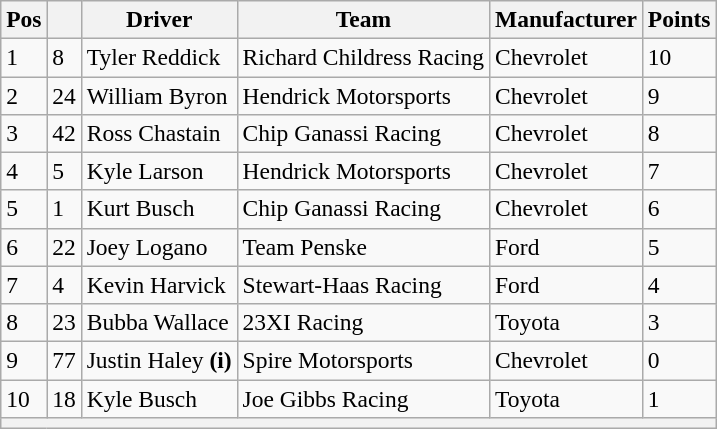<table class="wikitable" style="font-size:98%">
<tr>
<th>Pos</th>
<th></th>
<th>Driver</th>
<th>Team</th>
<th>Manufacturer</th>
<th>Points</th>
</tr>
<tr>
<td>1</td>
<td>8</td>
<td>Tyler Reddick</td>
<td>Richard Childress Racing</td>
<td>Chevrolet</td>
<td>10</td>
</tr>
<tr>
<td>2</td>
<td>24</td>
<td>William Byron</td>
<td>Hendrick Motorsports</td>
<td>Chevrolet</td>
<td>9</td>
</tr>
<tr>
<td>3</td>
<td>42</td>
<td>Ross Chastain</td>
<td>Chip Ganassi Racing</td>
<td>Chevrolet</td>
<td>8</td>
</tr>
<tr>
<td>4</td>
<td>5</td>
<td>Kyle Larson</td>
<td>Hendrick Motorsports</td>
<td>Chevrolet</td>
<td>7</td>
</tr>
<tr>
<td>5</td>
<td>1</td>
<td>Kurt Busch</td>
<td>Chip Ganassi Racing</td>
<td>Chevrolet</td>
<td>6</td>
</tr>
<tr>
<td>6</td>
<td>22</td>
<td>Joey Logano</td>
<td>Team Penske</td>
<td>Ford</td>
<td>5</td>
</tr>
<tr>
<td>7</td>
<td>4</td>
<td>Kevin Harvick</td>
<td>Stewart-Haas Racing</td>
<td>Ford</td>
<td>4</td>
</tr>
<tr>
<td>8</td>
<td>23</td>
<td>Bubba Wallace</td>
<td>23XI Racing</td>
<td>Toyota</td>
<td>3</td>
</tr>
<tr>
<td>9</td>
<td>77</td>
<td>Justin Haley <strong>(i)</strong></td>
<td>Spire Motorsports</td>
<td>Chevrolet</td>
<td>0</td>
</tr>
<tr>
<td>10</td>
<td>18</td>
<td>Kyle Busch</td>
<td>Joe Gibbs Racing</td>
<td>Toyota</td>
<td>1</td>
</tr>
<tr>
<th colspan="6"></th>
</tr>
</table>
